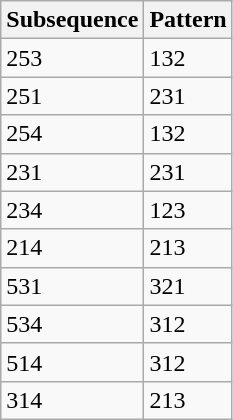<table class="wikitable">
<tr>
<th>Subsequence</th>
<th>Pattern</th>
</tr>
<tr>
<td>253</td>
<td>132</td>
</tr>
<tr>
<td>251</td>
<td>231</td>
</tr>
<tr>
<td>254</td>
<td>132</td>
</tr>
<tr>
<td>231</td>
<td>231</td>
</tr>
<tr>
<td>234</td>
<td>123</td>
</tr>
<tr>
<td>214</td>
<td>213</td>
</tr>
<tr>
<td>531</td>
<td>321</td>
</tr>
<tr>
<td>534</td>
<td>312</td>
</tr>
<tr>
<td>514</td>
<td>312</td>
</tr>
<tr>
<td>314</td>
<td>213</td>
</tr>
</table>
